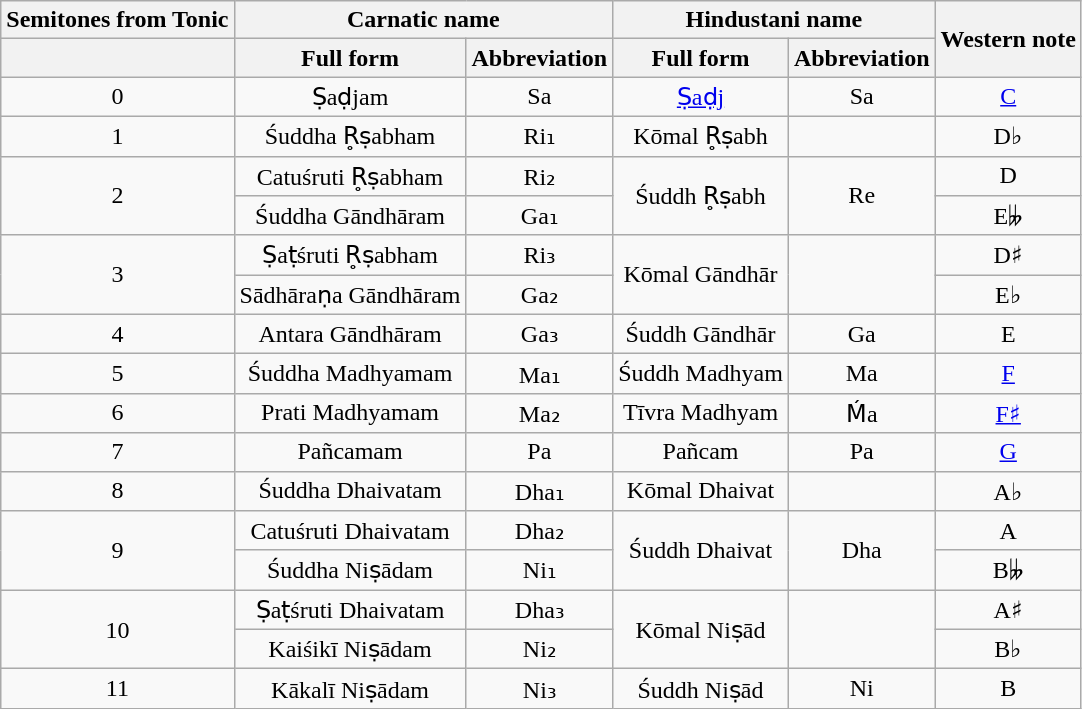<table class="wikitable" style="text-align:center">
<tr>
<th>Semitones from Tonic</th>
<th scope="col" colspan="2">Carnatic name</th>
<th scope="col" colspan="2">Hindustani name</th>
<th scope="col" rowspan="2">Western note<br></th>
</tr>
<tr>
<th></th>
<th scope="col">Full form</th>
<th scope="col">Abbreviation</th>
<th scope="col">Full form</th>
<th scope="col">Abbreviation</th>
</tr>
<tr>
<td>0</td>
<td>Ṣaḍjam</td>
<td>Sa</td>
<td><a href='#'>Ṣaḍj</a></td>
<td>Sa</td>
<td><a href='#'>C</a></td>
</tr>
<tr>
<td>1</td>
<td>Śuddha R̥ṣabham</td>
<td>Ri₁</td>
<td>Kōmal R̥ṣabh</td>
<td></td>
<td>D♭</td>
</tr>
<tr>
<td rowspan="2">2</td>
<td>Catuśruti R̥ṣabham</td>
<td>Ri₂</td>
<td rowspan="2">Śuddh R̥ṣabh</td>
<td rowspan="2">Re</td>
<td>D</td>
</tr>
<tr>
<td>Śuddha Gāndhāram</td>
<td>Ga₁</td>
<td>E𝄫</td>
</tr>
<tr>
<td rowspan="2">3</td>
<td>Ṣaṭśruti R̥ṣabham</td>
<td>Ri₃</td>
<td rowspan="2">Kōmal Gāndhār</td>
<td rowspan="2"></td>
<td>D♯</td>
</tr>
<tr>
<td>Sādhāraṇa Gāndhāram</td>
<td>Ga₂</td>
<td>E♭</td>
</tr>
<tr>
<td>4</td>
<td>Antara Gāndhāram</td>
<td>Ga₃</td>
<td>Śuddh Gāndhār</td>
<td>Ga</td>
<td>E</td>
</tr>
<tr>
<td>5</td>
<td>Śuddha Madhyamam</td>
<td>Ma₁</td>
<td>Śuddh Madhyam</td>
<td>Ma</td>
<td><a href='#'>F</a></td>
</tr>
<tr>
<td>6</td>
<td>Prati Madhyamam</td>
<td>Ma₂</td>
<td>Tīvra Madhyam</td>
<td>Ḿa</td>
<td><a href='#'>F♯</a></td>
</tr>
<tr>
<td>7</td>
<td>Pañcamam</td>
<td>Pa</td>
<td>Pañcam</td>
<td>Pa</td>
<td><a href='#'>G</a></td>
</tr>
<tr>
<td>8</td>
<td>Śuddha Dhaivatam</td>
<td>Dha₁</td>
<td>Kōmal Dhaivat</td>
<td></td>
<td>A♭</td>
</tr>
<tr>
<td rowspan="2">9</td>
<td>Catuśruti Dhaivatam</td>
<td>Dha₂</td>
<td rowspan="2">Śuddh Dhaivat</td>
<td rowspan="2">Dha</td>
<td>A</td>
</tr>
<tr>
<td>Śuddha Niṣādam</td>
<td>Ni₁</td>
<td>B𝄫</td>
</tr>
<tr>
<td rowspan="2">10</td>
<td>Ṣaṭśruti Dhaivatam</td>
<td>Dha₃</td>
<td rowspan="2">Kōmal Niṣād</td>
<td rowspan="2"></td>
<td>A♯</td>
</tr>
<tr>
<td>Kaiśikī Niṣādam</td>
<td>Ni₂</td>
<td>B♭</td>
</tr>
<tr>
<td>11</td>
<td>Kākalī Niṣādam</td>
<td>Ni₃</td>
<td>Śuddh Niṣād</td>
<td>Ni</td>
<td>B</td>
</tr>
</table>
